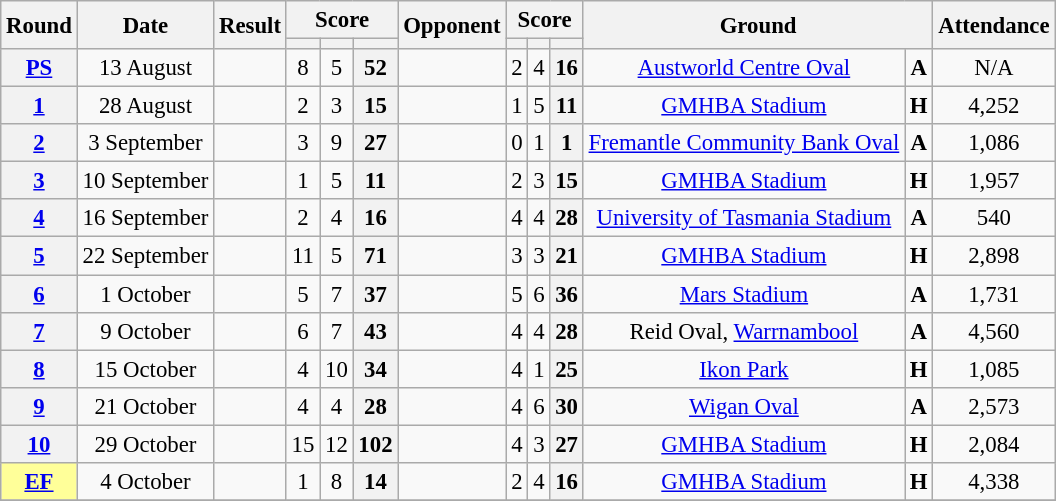<table class="wikitable plainrowheaders" style="font-size:95%; text-align:center;">
<tr>
<th scope="col" rowspan="2">Round</th>
<th scope="col" rowspan="2">Date</th>
<th scope="col" rowspan="2">Result</th>
<th scope="col" colspan="3">Score</th>
<th scope="col" rowspan="2">Opponent</th>
<th scope="col" colspan="3">Score</th>
<th scope="col" rowspan="2" colspan="2">Ground</th>
<th scope="col" rowspan="2">Attendance</th>
</tr>
<tr>
<th scope="col"></th>
<th scope="col"></th>
<th scope="col"></th>
<th scope="col"></th>
<th scope="col"></th>
<th scope="col"></th>
</tr>
<tr>
<th scope="row" style="text-align:center; background=gray"><a href='#'>PS</a></th>
<td>13 August</td>
<td></td>
<td>8</td>
<td>5</td>
<th>52</th>
<td></td>
<td>2</td>
<td>4</td>
<th>16</th>
<td><a href='#'>Austworld Centre Oval</a></td>
<td><strong>A</strong></td>
<td>N/A</td>
</tr>
<tr>
<th scope="row" style="text-align:center;"><a href='#'>1</a></th>
<td>28 August</td>
<td></td>
<td>2</td>
<td>3</td>
<th>15</th>
<td></td>
<td>1</td>
<td>5</td>
<th>11</th>
<td><a href='#'>GMHBA Stadium</a></td>
<td><strong>H</strong></td>
<td>4,252</td>
</tr>
<tr>
<th scope="row" style="text-align:center;"><a href='#'>2</a></th>
<td>3 September</td>
<td></td>
<td>3</td>
<td>9</td>
<th>27</th>
<td></td>
<td>0</td>
<td>1</td>
<th>1</th>
<td><a href='#'>Fremantle Community Bank Oval</a></td>
<td><strong>A</strong></td>
<td>1,086</td>
</tr>
<tr>
<th scope="row" style="text-align:center;"><a href='#'>3</a></th>
<td>10 September</td>
<td></td>
<td>1</td>
<td>5</td>
<th>11</th>
<td></td>
<td>2</td>
<td>3</td>
<th>15</th>
<td><a href='#'>GMHBA Stadium</a></td>
<td><strong>H</strong></td>
<td>1,957</td>
</tr>
<tr>
<th scope="row" style="text-align:center;"><a href='#'>4</a></th>
<td>16 September</td>
<td></td>
<td>2</td>
<td>4</td>
<th>16</th>
<td></td>
<td>4</td>
<td>4</td>
<th>28</th>
<td><a href='#'>University of Tasmania Stadium</a></td>
<td><strong>A</strong></td>
<td>540</td>
</tr>
<tr>
<th scope="row" style="text-align:center;"><a href='#'>5</a></th>
<td>22 September</td>
<td></td>
<td>11</td>
<td>5</td>
<th>71</th>
<td></td>
<td>3</td>
<td>3</td>
<th>21</th>
<td><a href='#'>GMHBA Stadium</a></td>
<td><strong>H</strong></td>
<td>2,898</td>
</tr>
<tr>
<th scope="row" style="text-align:center;"><a href='#'>6</a></th>
<td>1 October</td>
<td></td>
<td>5</td>
<td>7</td>
<th>37</th>
<td></td>
<td>5</td>
<td>6</td>
<th>36</th>
<td><a href='#'>Mars Stadium</a></td>
<td><strong>A</strong></td>
<td>1,731</td>
</tr>
<tr>
<th scope="row" style="text-align:center;"><a href='#'>7</a></th>
<td>9 October</td>
<td></td>
<td>6</td>
<td>7</td>
<th>43</th>
<td></td>
<td>4</td>
<td>4</td>
<th>28</th>
<td>Reid Oval, <a href='#'>Warrnambool</a></td>
<td><strong>A</strong></td>
<td>4,560</td>
</tr>
<tr>
<th scope="row" style="text-align:center;"><a href='#'>8</a></th>
<td>15 October</td>
<td></td>
<td>4</td>
<td>10</td>
<th>34</th>
<td></td>
<td>4</td>
<td>1</td>
<th>25</th>
<td><a href='#'>Ikon Park</a></td>
<td><strong>H</strong></td>
<td>1,085</td>
</tr>
<tr>
<th scope="row" style="text-align:center;"><a href='#'>9</a></th>
<td>21 October</td>
<td></td>
<td>4</td>
<td>4</td>
<th>28</th>
<td></td>
<td>4</td>
<td>6</td>
<th>30</th>
<td><a href='#'>Wigan Oval</a></td>
<td><strong>A</strong></td>
<td>2,573</td>
</tr>
<tr>
<th scope="row" style="text-align:center;"><a href='#'>10</a></th>
<td>29 October</td>
<td></td>
<td>15</td>
<td>12</td>
<th>102</th>
<td></td>
<td>4</td>
<td>3</td>
<th>27</th>
<td><a href='#'>GMHBA Stadium</a></td>
<td><strong>H</strong></td>
<td>2,084</td>
</tr>
<tr>
<th scope="row" style="text-align:center; background:#ff9;"><a href='#'>EF</a></th>
<td>4 October</td>
<td></td>
<td>1</td>
<td>8</td>
<th>14</th>
<td></td>
<td>2</td>
<td>4</td>
<th>16</th>
<td><a href='#'>GMHBA Stadium</a></td>
<td><strong>H</strong></td>
<td>4,338</td>
</tr>
<tr>
</tr>
</table>
